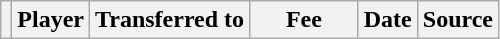<table class="wikitable plainrowheaders sortable">
<tr>
<th></th>
<th scope="col">Player</th>
<th>Transferred to</th>
<th style="width: 65px;">Fee</th>
<th scope="col">Date</th>
<th scope="col">Source</th>
</tr>
</table>
